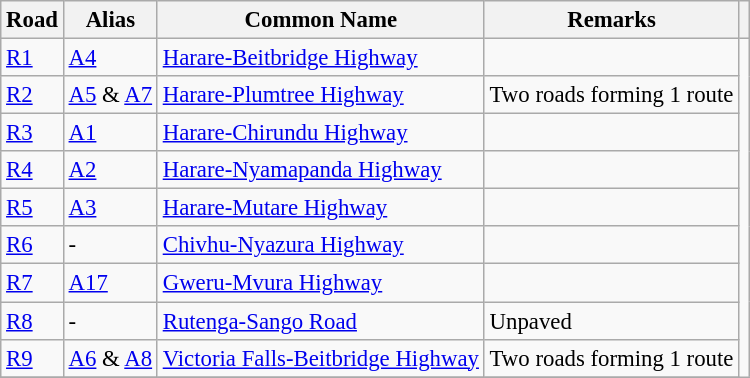<table class="wikitable sortable" style="font-size:95%">
<tr>
<th>Road</th>
<th>Alias</th>
<th>Common Name</th>
<th>Remarks</th>
<th></th>
</tr>
<tr>
<td><a href='#'>R1</a></td>
<td><a href='#'>A4</a></td>
<td><a href='#'>Harare-Beitbridge Highway</a></td>
<td></td>
</tr>
<tr>
<td><a href='#'>R2</a></td>
<td><a href='#'>A5</a> & <a href='#'>A7</a></td>
<td><a href='#'>Harare-Plumtree Highway</a></td>
<td>Two roads forming 1 route</td>
</tr>
<tr>
<td><a href='#'>R3</a></td>
<td><a href='#'>A1</a></td>
<td><a href='#'>Harare-Chirundu Highway</a></td>
<td></td>
</tr>
<tr>
<td><a href='#'>R4</a></td>
<td><a href='#'>A2</a></td>
<td><a href='#'>Harare-Nyamapanda Highway</a></td>
<td></td>
</tr>
<tr>
<td><a href='#'>R5</a></td>
<td><a href='#'>A3</a></td>
<td><a href='#'>Harare-Mutare Highway</a></td>
<td></td>
</tr>
<tr>
<td><a href='#'>R6</a></td>
<td>-</td>
<td><a href='#'>Chivhu-Nyazura Highway</a></td>
<td></td>
</tr>
<tr>
<td><a href='#'>R7</a></td>
<td><a href='#'>A17</a></td>
<td><a href='#'>Gweru-Mvura Highway</a></td>
<td></td>
</tr>
<tr>
<td><a href='#'>R8</a></td>
<td>-</td>
<td><a href='#'>Rutenga-Sango Road</a></td>
<td>Unpaved</td>
</tr>
<tr>
<td><a href='#'>R9</a></td>
<td><a href='#'>A6</a> & <a href='#'>A8</a></td>
<td><a href='#'>Victoria Falls-Beitbridge Highway</a></td>
<td>Two roads forming 1 route</td>
</tr>
<tr>
</tr>
</table>
